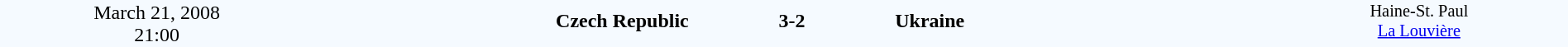<table style="width: 100%; background:#F5FAFF;" cellspacing="0">
<tr>
<td align=center rowspan=3 width=20%>March 21, 2008<br>21:00</td>
</tr>
<tr>
<td width=24% align=right><strong>Czech Republic</strong></td>
<td align=center width=13%><strong>3-2</strong></td>
<td width=24%><strong>Ukraine</strong></td>
<td style=font-size:85% rowspan=3 valign=top align=center>Haine-St. Paul<br><a href='#'>La Louvière</a></td>
</tr>
<tr style=font-size:85%>
<td align=right valign=top></td>
<td></td>
<td></td>
</tr>
</table>
